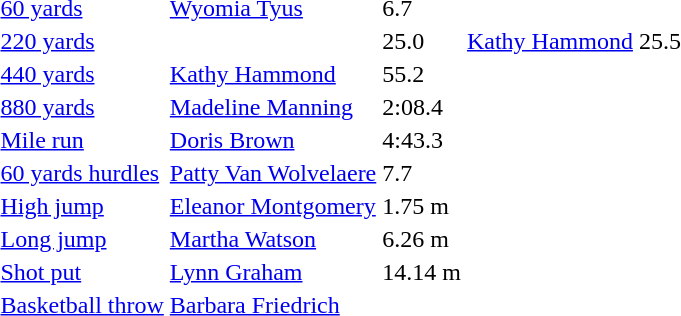<table>
<tr>
<td><a href='#'>60 yards</a></td>
<td><a href='#'>Wyomia Tyus</a></td>
<td>6.7</td>
<td></td>
<td></td>
<td></td>
<td></td>
</tr>
<tr>
<td><a href='#'>220 yards</a></td>
<td></td>
<td>25.0</td>
<td><a href='#'>Kathy Hammond</a></td>
<td>25.5</td>
<td></td>
<td></td>
</tr>
<tr>
<td><a href='#'>440 yards</a></td>
<td><a href='#'>Kathy Hammond</a></td>
<td>55.2</td>
<td></td>
<td></td>
<td></td>
<td></td>
</tr>
<tr>
<td><a href='#'>880 yards</a></td>
<td><a href='#'>Madeline Manning</a></td>
<td>2:08.4</td>
<td></td>
<td></td>
<td></td>
<td></td>
</tr>
<tr>
<td><a href='#'>Mile run</a></td>
<td><a href='#'>Doris Brown</a></td>
<td>4:43.3</td>
<td></td>
<td></td>
<td></td>
<td></td>
</tr>
<tr>
<td><a href='#'>60 yards hurdles</a></td>
<td><a href='#'>Patty Van Wolvelaere</a></td>
<td>7.7</td>
<td></td>
<td></td>
<td></td>
<td></td>
</tr>
<tr>
<td><a href='#'>High jump</a></td>
<td><a href='#'>Eleanor Montgomery</a></td>
<td>1.75 m</td>
<td></td>
<td></td>
<td></td>
<td></td>
</tr>
<tr>
<td><a href='#'>Long jump</a></td>
<td><a href='#'>Martha Watson</a></td>
<td>6.26 m</td>
<td></td>
<td></td>
<td></td>
<td></td>
</tr>
<tr>
<td><a href='#'>Shot put</a></td>
<td><a href='#'>Lynn Graham</a></td>
<td>14.14 m</td>
<td></td>
<td></td>
<td></td>
<td></td>
</tr>
<tr>
<td><a href='#'>Basketball throw</a></td>
<td><a href='#'>Barbara Friedrich</a></td>
<td></td>
<td></td>
<td></td>
<td></td>
<td></td>
</tr>
</table>
